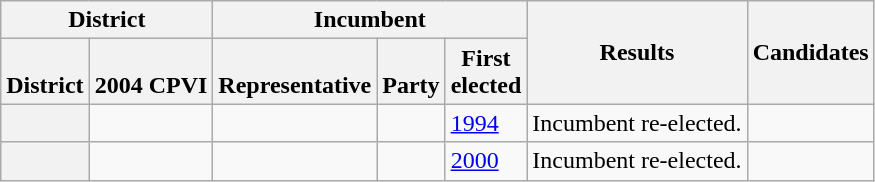<table class="wikitable sortable">
<tr>
<th colspan=2>District</th>
<th colspan=3>Incumbent</th>
<th rowspan=2>Results</th>
<th rowspan=2>Candidates</th>
</tr>
<tr valign=bottom>
<th>District</th>
<th>2004 CPVI</th>
<th>Representative</th>
<th>Party</th>
<th>First<br>elected</th>
</tr>
<tr>
<th></th>
<td></td>
<td></td>
<td></td>
<td><a href='#'>1994</a></td>
<td>Incumbent re-elected.</td>
<td nowrap></td>
</tr>
<tr>
<th></th>
<td></td>
<td></td>
<td></td>
<td><a href='#'>2000</a></td>
<td>Incumbent re-elected.</td>
<td nowrap></td>
</tr>
</table>
